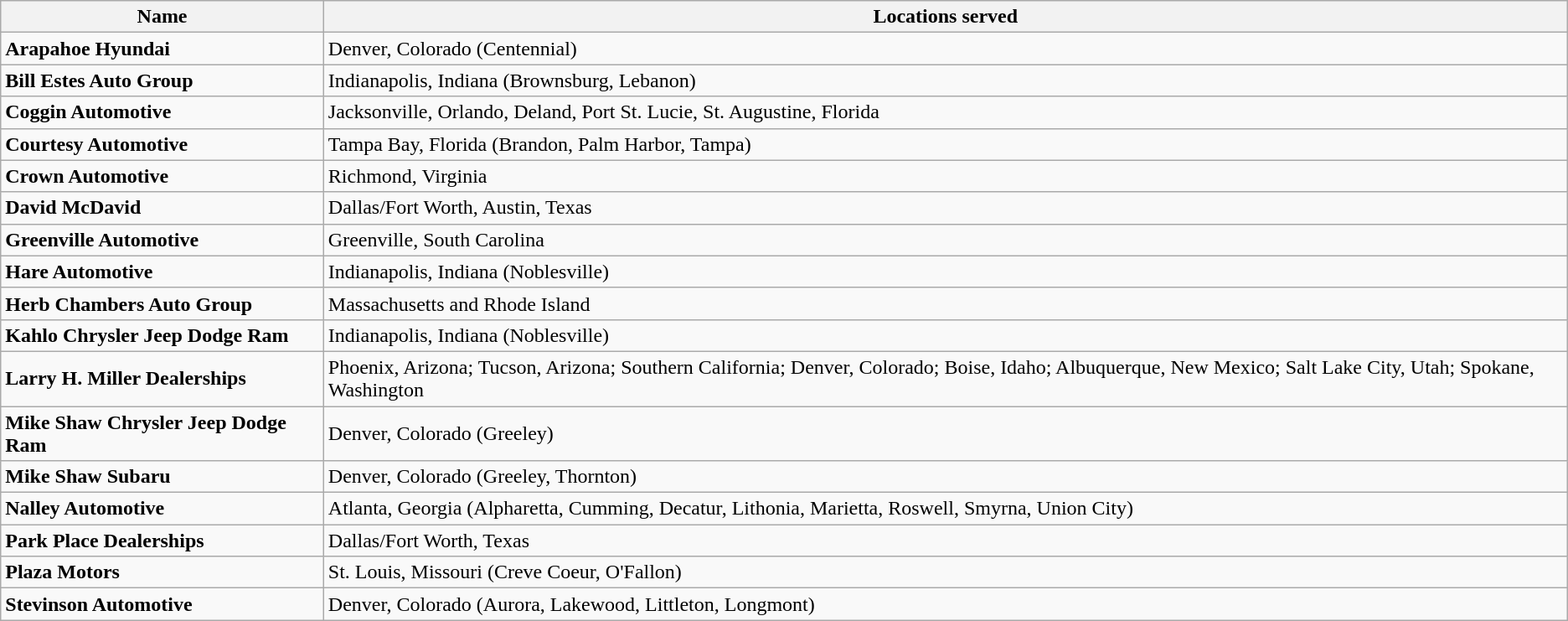<table class="wikitable">
<tr>
<th>Name</th>
<th>Locations served</th>
</tr>
<tr>
<td><strong>Arapahoe Hyundai</strong></td>
<td>Denver, Colorado (Centennial)</td>
</tr>
<tr>
<td><strong>Bill Estes Auto Group</strong></td>
<td>Indianapolis, Indiana (Brownsburg, Lebanon)</td>
</tr>
<tr>
<td><strong>Coggin Automotive</strong></td>
<td>Jacksonville, Orlando, Deland, Port St. Lucie, St. Augustine, Florida</td>
</tr>
<tr>
<td><strong>Courtesy Automotive</strong></td>
<td>Tampa Bay, Florida (Brandon, Palm Harbor, Tampa)</td>
</tr>
<tr>
<td><strong>Crown Automotive</strong></td>
<td>Richmond, Virginia</td>
</tr>
<tr>
<td><strong>David McDavid</strong></td>
<td>Dallas/Fort Worth, Austin, Texas</td>
</tr>
<tr>
<td><strong>Greenville Automotive</strong></td>
<td>Greenville, South Carolina</td>
</tr>
<tr>
<td><strong>Hare Automotive</strong></td>
<td>Indianapolis, Indiana (Noblesville)</td>
</tr>
<tr>
<td><strong>Herb Chambers Auto Group</strong></td>
<td>Massachusetts and Rhode Island</td>
</tr>
<tr>
<td><strong>Kahlo Chrysler Jeep Dodge Ram</strong></td>
<td>Indianapolis, Indiana (Noblesville)</td>
</tr>
<tr>
<td><strong>Larry H. Miller Dealerships</strong></td>
<td>Phoenix, Arizona; Tucson, Arizona; Southern California; Denver, Colorado; Boise, Idaho; Albuquerque, New Mexico; Salt Lake City, Utah; Spokane, Washington</td>
</tr>
<tr>
<td><strong>Mike Shaw Chrysler Jeep Dodge Ram</strong></td>
<td>Denver, Colorado (Greeley)</td>
</tr>
<tr>
<td><strong>Mike Shaw Subaru</strong></td>
<td>Denver, Colorado (Greeley, Thornton)</td>
</tr>
<tr>
<td><strong>Nalley Automotive</strong></td>
<td>Atlanta, Georgia (Alpharetta, Cumming, Decatur, Lithonia, Marietta, Roswell, Smyrna, Union City)</td>
</tr>
<tr>
<td><strong>Park Place Dealerships</strong></td>
<td>Dallas/Fort Worth, Texas</td>
</tr>
<tr>
<td><strong>Plaza Motors</strong></td>
<td>St. Louis, Missouri (Creve Coeur, O'Fallon)</td>
</tr>
<tr>
<td><strong>Stevinson Automotive</strong></td>
<td>Denver, Colorado (Aurora, Lakewood, Littleton, Longmont)</td>
</tr>
</table>
